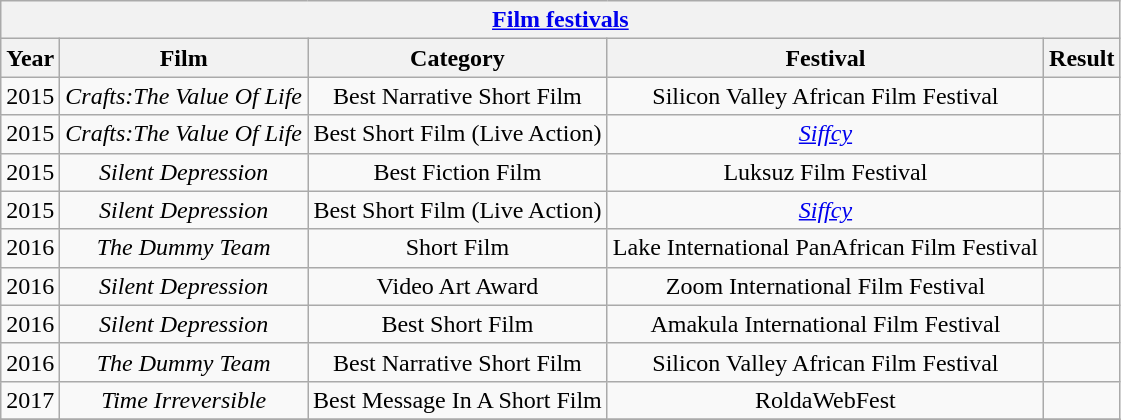<table style="text-align:center;" class="wikitable">
<tr>
<th colspan="5"><a href='#'>Film festivals</a></th>
</tr>
<tr>
<th>Year</th>
<th>Film</th>
<th>Category</th>
<th>Festival</th>
<th>Result</th>
</tr>
<tr>
<td>2015</td>
<td><em>Crafts:The Value Of Life</em></td>
<td>Best Narrative Short Film</td>
<td>Silicon Valley African Film Festival</td>
<td></td>
</tr>
<tr>
<td>2015</td>
<td><em>Crafts:The Value Of Life</em></td>
<td>Best Short Film (Live Action)</td>
<td><em><a href='#'>Siffcy</a></em></td>
<td></td>
</tr>
<tr>
<td>2015</td>
<td><em>Silent Depression</em></td>
<td>Best Fiction Film</td>
<td>Luksuz Film Festival</td>
<td></td>
</tr>
<tr>
<td>2015</td>
<td><em>Silent Depression</em></td>
<td>Best Short Film (Live Action)</td>
<td><em><a href='#'>Siffcy</a></em></td>
<td></td>
</tr>
<tr>
<td>2016</td>
<td><em>The Dummy Team</em></td>
<td>Short Film</td>
<td>Lake International PanAfrican Film Festival</td>
<td></td>
</tr>
<tr>
<td>2016</td>
<td><em>Silent Depression</em></td>
<td>Video Art Award</td>
<td>Zoom International Film Festival</td>
<td></td>
</tr>
<tr>
<td>2016</td>
<td><em>Silent Depression</em></td>
<td>Best Short Film</td>
<td>Amakula International Film Festival</td>
<td></td>
</tr>
<tr>
<td>2016</td>
<td><em>The Dummy Team</em></td>
<td>Best Narrative Short Film</td>
<td>Silicon Valley African Film Festival</td>
<td></td>
</tr>
<tr>
<td>2017</td>
<td><em>Time Irreversible</em></td>
<td>Best Message In A Short Film</td>
<td>RoldaWebFest</td>
<td></td>
</tr>
<tr>
</tr>
</table>
